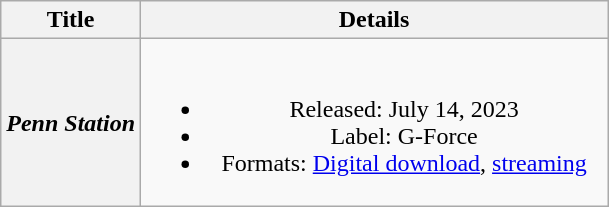<table class="wikitable plainrowheaders" style="text-align:center">
<tr>
<th scope="col" tyle="width:6em;">Title</th>
<th scope="col" style="width:19em;">Details</th>
</tr>
<tr>
<th scope="row"><em>Penn Station</em></th>
<td><br><ul><li>Released: July 14, 2023</li><li>Label: G-Force</li><li>Formats: <a href='#'>Digital download</a>, <a href='#'>streaming</a></li></ul></td>
</tr>
</table>
